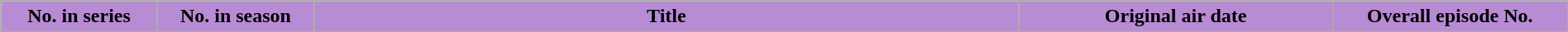<table class="wikitable plainrowheaders" style="width:100%; margin:auto; background:#FFFFFF;">
<tr>
<th scope="col" style="background-color: #B88CD4; color:black;" width=10%>No. in series</th>
<th scope="col" style="background-color: #B88CD4; color:black;" width=10%>No. in season</th>
<th scope="col" style="background-color: #B88CD4; color:black;" width=45%>Title</th>
<th scope="col" style="background-color: #B88CD4; color:black;" width=20%>Original air date</th>
<th scope="col" style="background-color: #B88CD4; color:black;" width=15%>Overall episode No.<br>





















</th>
</tr>
</table>
